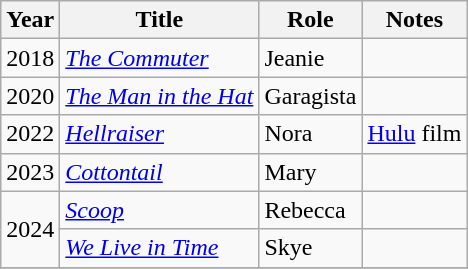<table class="wikitable sortable">
<tr>
<th>Year</th>
<th>Title</th>
<th>Role</th>
<th class="unsortable">Notes</th>
</tr>
<tr>
<td>2018</td>
<td><em><a href='#'>The Commuter</a></em></td>
<td>Jeanie</td>
<td></td>
</tr>
<tr>
<td>2020</td>
<td><em><a href='#'>The Man in the Hat</a></em></td>
<td>Garagista</td>
<td></td>
</tr>
<tr>
<td>2022</td>
<td><em><a href='#'>Hellraiser</a></em></td>
<td>Nora</td>
<td><a href='#'>Hulu</a> film</td>
</tr>
<tr>
<td>2023</td>
<td><em><a href='#'>Cottontail</a></em></td>
<td>Mary</td>
<td></td>
</tr>
<tr>
<td rowspan="2">2024</td>
<td><em><a href='#'>Scoop</a></em></td>
<td>Rebecca</td>
<td></td>
</tr>
<tr>
<td><em><a href='#'>We Live in Time</a></em></td>
<td>Skye</td>
<td></td>
</tr>
<tr>
</tr>
</table>
